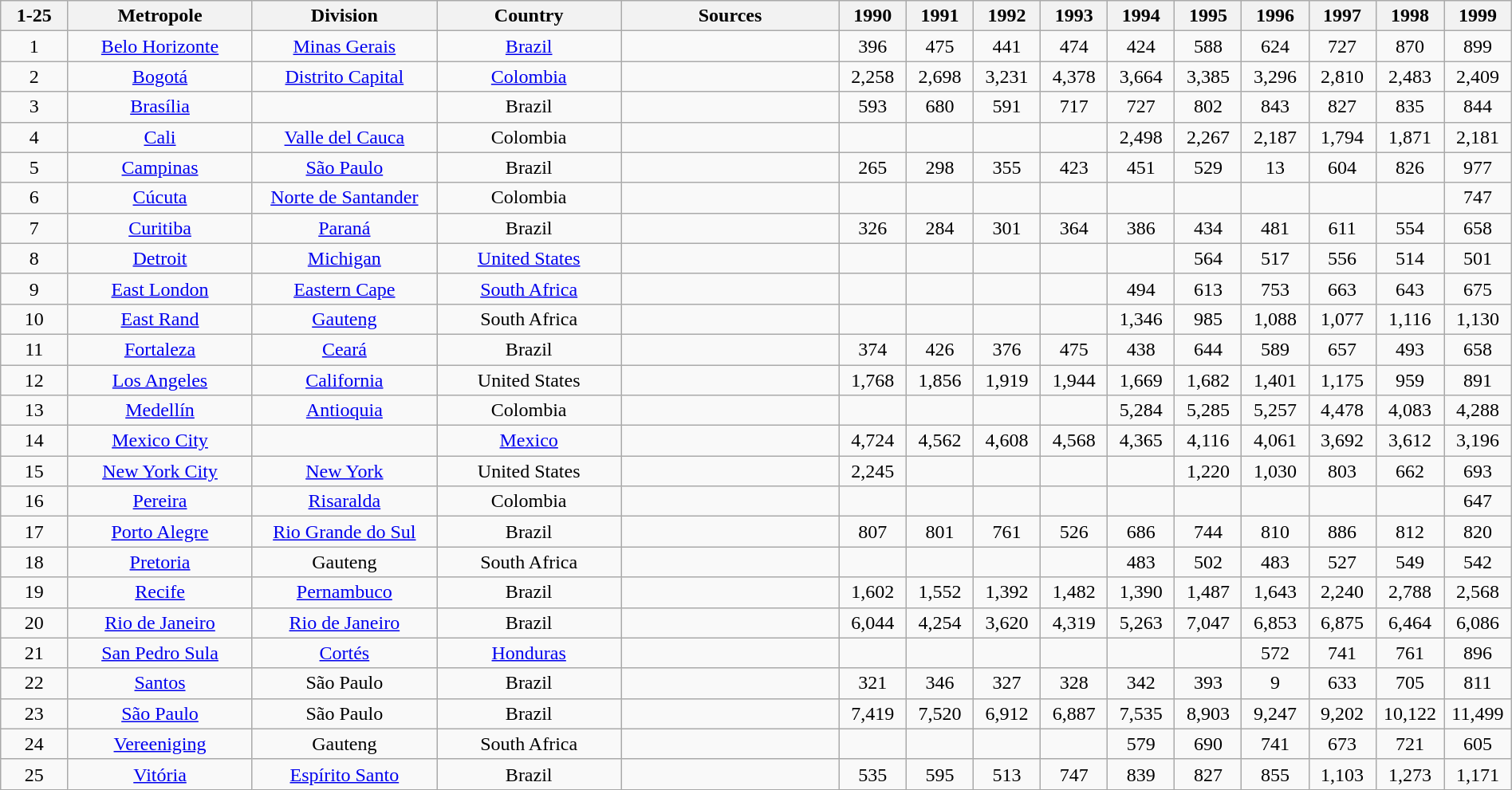<table class="wikitable sortable" style="width:100%;" cellspacing="0">
<tr>
<th style="width:4%;text-align:center;">1-25</th>
<th style="width:11%;text-align:center;">Metropole</th>
<th style="width:11%;text-align:center;">Division</th>
<th style="width:11%;text-align:center;">Country</th>
<th style="width:13%;text-align:center;">Sources</th>
<th style="width:4%;text-align:center;">1990</th>
<th style="width:4%;text-align:center;">1991</th>
<th style="width:4%;text-align:center;">1992</th>
<th style="width:4%;text-align:center;">1993</th>
<th style="width:4%;text-align:center;">1994</th>
<th style="width:4%;text-align:center;">1995</th>
<th style="width:4%;text-align:center;">1996</th>
<th style="width:4%;text-align:center;">1997</th>
<th style="width:4%;text-align:center;">1998</th>
<th style="width:4%;text-align:center;">1999</th>
</tr>
<tr>
<td style="width:4%;text-align:center;">1</td>
<td style="width:11%;text-align:center;"><a href='#'>Belo Horizonte</a></td>
<td style="width:11%;text-align:center;"><a href='#'>Minas Gerais</a></td>
<td style="width:11%;text-align:center;"><a href='#'>Brazil</a></td>
<td style="width:13%;text-align:center;"></td>
<td style="width:4%;text-align:center;">396</td>
<td style="width:4%;text-align:center;">475</td>
<td style="width:4%;text-align:center;">441</td>
<td style="width:4%;text-align:center;">474</td>
<td style="width:4%;text-align:center;">424</td>
<td style="width:4%;text-align:center;">588</td>
<td style="width:4%;text-align:center;">624</td>
<td style="width:4%;text-align:center;">727</td>
<td style="width:4%;text-align:center;">870</td>
<td style="width:4%;text-align:center;">899</td>
</tr>
<tr>
<td style="width:4%;text-align:center;">2</td>
<td style="width:11%;text-align:center;"><a href='#'>Bogotá</a></td>
<td style="width:11%;text-align:center;"><a href='#'>Distrito Capital</a></td>
<td style="width:11%;text-align:center;"><a href='#'>Colombia</a></td>
<td style="width:13%;text-align:center;"></td>
<td style="width:4%;text-align:center;">2,258</td>
<td style="width:4%;text-align:center;">2,698</td>
<td style="width:4%;text-align:center;">3,231</td>
<td style="width:4%;text-align:center;">4,378</td>
<td style="width:4%;text-align:center;">3,664</td>
<td style="width:4%;text-align:center;">3,385</td>
<td style="width:4%;text-align:center;">3,296</td>
<td style="width:4%;text-align:center;">2,810</td>
<td style="width:4%;text-align:center;">2,483</td>
<td style="width:4%;text-align:center;">2,409</td>
</tr>
<tr>
<td style="width:4%;text-align:center;">3</td>
<td style="width:11%;text-align:center;"><a href='#'>Brasília</a></td>
<td style="width:11%;text-align:center;"></td>
<td style="width:11%;text-align:center;">Brazil</td>
<td style="width:13%;text-align:center;"></td>
<td style="width:4%;text-align:center;">593</td>
<td style="width:4%;text-align:center;">680</td>
<td style="width:4%;text-align:center;">591</td>
<td style="width:4%;text-align:center;">717</td>
<td style="width:4%;text-align:center;">727</td>
<td style="width:4%;text-align:center;">802</td>
<td style="width:4%;text-align:center;">843</td>
<td style="width:4%;text-align:center;">827</td>
<td style="width:4%;text-align:center;">835</td>
<td style="width:4%;text-align:center;">844</td>
</tr>
<tr>
<td style="width:4%;text-align:center;">4</td>
<td style="width:11%;text-align:center;"><a href='#'>Cali</a></td>
<td style="width:11%;text-align:center;"><a href='#'>Valle del Cauca</a></td>
<td style="width:11%;text-align:center;">Colombia</td>
<td style="width:13%;text-align:center;"></td>
<td style="width:4%;text-align:center;"></td>
<td style="width:4%;text-align:center;"></td>
<td style="width:4%;text-align:center;"></td>
<td style="width:4%;text-align:center;"></td>
<td style="width:4%;text-align:center;">2,498</td>
<td style="width:4%;text-align:center;">2,267</td>
<td style="width:4%;text-align:center;">2,187</td>
<td style="width:4%;text-align:center;">1,794</td>
<td style="width:4%;text-align:center;">1,871</td>
<td style="width:4%;text-align:center;">2,181</td>
</tr>
<tr>
<td style="width:4%;text-align:center;">5</td>
<td style="width:11%;text-align:center;"><a href='#'>Campinas</a></td>
<td style="width:11%;text-align:center;"><a href='#'>São Paulo</a></td>
<td style="width:11%;text-align:center;">Brazil</td>
<td style="width:13%;text-align:center;"></td>
<td style="width:4%;text-align:center;">265</td>
<td style="width:4%;text-align:center;">298</td>
<td style="width:4%;text-align:center;">355</td>
<td style="width:4%;text-align:center;">423</td>
<td style="width:4%;text-align:center;">451</td>
<td style="width:4%;text-align:center;">529</td>
<td style="width:4%;text-align:center;">13</td>
<td style="width:4%;text-align:center;">604</td>
<td style="width:4%;text-align:center;">826</td>
<td style="width:4%;text-align:center;">977</td>
</tr>
<tr>
<td style="width:4%;text-align:center;">6</td>
<td style="width:11%;text-align:center;"><a href='#'>Cúcuta</a></td>
<td style="width:11%;text-align:center;"><a href='#'>Norte de Santander</a></td>
<td style="width:11%;text-align:center;">Colombia</td>
<td style="width:13%;text-align:center;"></td>
<td style="width:4%;text-align:center;"></td>
<td style="width:4%;text-align:center;"></td>
<td style="width:4%;text-align:center;"></td>
<td style="width:4%;text-align:center;"></td>
<td style="width:4%;text-align:center;"></td>
<td style="width:4%;text-align:center;"></td>
<td style="width:4%;text-align:center;"></td>
<td style="width:4%;text-align:center;"></td>
<td style="width:4%;text-align:center;"></td>
<td style="width:4%;text-align:center;">747</td>
</tr>
<tr>
<td style="width:4%;text-align:center;">7</td>
<td style="width:11%;text-align:center;"><a href='#'>Curitiba</a></td>
<td style="width:11%;text-align:center;"><a href='#'>Paraná</a></td>
<td style="width:11%;text-align:center;">Brazil</td>
<td style="width:13%;text-align:center;"></td>
<td style="width:4%;text-align:center;">326</td>
<td style="width:4%;text-align:center;">284</td>
<td style="width:4%;text-align:center;">301</td>
<td style="width:4%;text-align:center;">364</td>
<td style="width:4%;text-align:center;">386</td>
<td style="width:4%;text-align:center;">434</td>
<td style="width:4%;text-align:center;">481</td>
<td style="width:4%;text-align:center;">611</td>
<td style="width:4%;text-align:center;">554</td>
<td style="width:4%;text-align:center;">658</td>
</tr>
<tr>
<td style="width:4%;text-align:center;">8</td>
<td style="width:11%;text-align:center;"><a href='#'>Detroit</a></td>
<td style="width:11%;text-align:center;"><a href='#'>Michigan</a></td>
<td style="width:11%;text-align:center;"><a href='#'>United States</a></td>
<td style="width:13%;text-align:center;"></td>
<td style="width:4%;text-align:center;"></td>
<td style="width:4%;text-align:center;"></td>
<td style="width:4%;text-align:center;"></td>
<td style="width:4%;text-align:center;"></td>
<td style="width:4%;text-align:center;"></td>
<td style="width:4%;text-align:center;">564</td>
<td style="width:4%;text-align:center;">517</td>
<td style="width:4%;text-align:center;">556</td>
<td style="width:4%;text-align:center;">514</td>
<td style="width:4%;text-align:center;">501</td>
</tr>
<tr>
<td style="width:4%;text-align:center;">9</td>
<td style="width:11%;text-align:center;"><a href='#'>East London</a></td>
<td style="width:11%;text-align:center;"><a href='#'>Eastern Cape</a></td>
<td style="width:11%;text-align:center;"><a href='#'>South Africa</a></td>
<td style="width:13%;text-align:center;"></td>
<td style="width:4%;text-align:center;"></td>
<td style="width:4%;text-align:center;"></td>
<td style="width:4%;text-align:center;"></td>
<td style="width:4%;text-align:center;"></td>
<td style="width:4%;text-align:center;">494</td>
<td style="width:4%;text-align:center;">613</td>
<td style="width:4%;text-align:center;">753</td>
<td style="width:4%;text-align:center;">663</td>
<td style="width:4%;text-align:center;">643</td>
<td style="width:4%;text-align:center;">675</td>
</tr>
<tr>
<td style="width:4%;text-align:center;">10</td>
<td style="width:11%;text-align:center;"><a href='#'>East Rand</a></td>
<td style="width:11%;text-align:center;"><a href='#'>Gauteng</a></td>
<td style="width:11%;text-align:center;">South Africa</td>
<td style="width:13%;text-align:center;"></td>
<td style="width:4%;text-align:center;"></td>
<td style="width:4%;text-align:center;"></td>
<td style="width:4%;text-align:center;"></td>
<td style="width:4%;text-align:center;"></td>
<td style="width:4%;text-align:center;">1,346</td>
<td style="width:4%;text-align:center;">985</td>
<td style="width:4%;text-align:center;">1,088</td>
<td style="width:4%;text-align:center;">1,077</td>
<td style="width:4%;text-align:center;">1,116</td>
<td style="width:4%;text-align:center;">1,130</td>
</tr>
<tr>
<td style="width:4%;text-align:center;">11</td>
<td style="width:11%;text-align:center;"><a href='#'>Fortaleza</a></td>
<td style="width:11%;text-align:center;"><a href='#'>Ceará</a></td>
<td style="width:11%;text-align:center;">Brazil</td>
<td style="width:13%;text-align:center;"></td>
<td style="width:4%;text-align:center;">374</td>
<td style="width:4%;text-align:center;">426</td>
<td style="width:4%;text-align:center;">376</td>
<td style="width:4%;text-align:center;">475</td>
<td style="width:4%;text-align:center;">438</td>
<td style="width:4%;text-align:center;">644</td>
<td style="width:4%;text-align:center;">589</td>
<td style="width:4%;text-align:center;">657</td>
<td style="width:4%;text-align:center;">493</td>
<td style="width:4%;text-align:center;">658</td>
</tr>
<tr>
<td style="width:4%;text-align:center;">12</td>
<td style="width:11%;text-align:center;"><a href='#'>Los Angeles</a></td>
<td style="width:11%;text-align:center;"><a href='#'>California</a></td>
<td style="width:11%;text-align:center;">United States</td>
<td style="width:13%;text-align:center;"></td>
<td style="width:4%;text-align:center;">1,768</td>
<td style="width:4%;text-align:center;">1,856</td>
<td style="width:4%;text-align:center;">1,919</td>
<td style="width:4%;text-align:center;">1,944</td>
<td style="width:4%;text-align:center;">1,669</td>
<td style="width:4%;text-align:center;">1,682</td>
<td style="width:4%;text-align:center;">1,401</td>
<td style="width:4%;text-align:center;">1,175</td>
<td style="width:4%;text-align:center;">959</td>
<td style="width:4%;text-align:center;">891</td>
</tr>
<tr>
<td style="width:4%;text-align:center;">13</td>
<td style="width:11%;text-align:center;"><a href='#'>Medellín</a></td>
<td style="width:11%;text-align:center;"><a href='#'>Antioquia</a></td>
<td style="width:11%;text-align:center;">Colombia</td>
<td style="width:13%;text-align:center;"></td>
<td style="width:4%;text-align:center;"></td>
<td style="width:4%;text-align:center;"></td>
<td style="width:4%;text-align:center;"></td>
<td style="width:4%;text-align:center;"></td>
<td style="width:4%;text-align:center;">5,284</td>
<td style="width:4%;text-align:center;">5,285</td>
<td style="width:4%;text-align:center;">5,257</td>
<td style="width:4%;text-align:center;">4,478</td>
<td style="width:4%;text-align:center;">4,083</td>
<td style="width:4%;text-align:center;">4,288</td>
</tr>
<tr>
<td style="width:4%;text-align:center;">14</td>
<td style="width:11%;text-align:center;"><a href='#'>Mexico City</a></td>
<td style="width:11%;text-align:center;"></td>
<td style="width:11%;text-align:center;"><a href='#'>Mexico</a></td>
<td style="width:13%;text-align:center;"></td>
<td style="width:4%;text-align:center;">4,724</td>
<td style="width:4%;text-align:center;">4,562</td>
<td style="width:4%;text-align:center;">4,608</td>
<td style="width:4%;text-align:center;">4,568</td>
<td style="width:4%;text-align:center;">4,365</td>
<td style="width:4%;text-align:center;">4,116</td>
<td style="width:4%;text-align:center;">4,061</td>
<td style="width:4%;text-align:center;">3,692</td>
<td style="width:4%;text-align:center;">3,612</td>
<td style="width:4%;text-align:center;">3,196</td>
</tr>
<tr>
<td style="width:4%;text-align:center;">15</td>
<td style="width:11%;text-align:center;"><a href='#'>New York City</a></td>
<td style="width:11%;text-align:center;"><a href='#'>New York</a></td>
<td style="width:11%;text-align:center;">United States</td>
<td style="width:13%;text-align:center;"></td>
<td style="width:4%;text-align:center;">2,245</td>
<td style="width:4%;text-align:center;"></td>
<td style="width:4%;text-align:center;"></td>
<td style="width:4%;text-align:center;"></td>
<td style="width:4%;text-align:center;"></td>
<td style="width:4%;text-align:center;">1,220</td>
<td style="width:4%;text-align:center;">1,030</td>
<td style="width:4%;text-align:center;">803</td>
<td style="width:4%;text-align:center;">662</td>
<td style="width:4%;text-align:center;">693</td>
</tr>
<tr>
<td style="width:4%;text-align:center;">16</td>
<td style="width:11%;text-align:center;"><a href='#'>Pereira</a></td>
<td style="width:11%;text-align:center;"><a href='#'>Risaralda</a></td>
<td style="width:11%;text-align:center;">Colombia</td>
<td style="width:13%;text-align:center;"></td>
<td style="width:4%;text-align:center;"></td>
<td style="width:4%;text-align:center;"></td>
<td style="width:4%;text-align:center;"></td>
<td style="width:4%;text-align:center;"></td>
<td style="width:4%;text-align:center;"></td>
<td style="width:4%;text-align:center;"></td>
<td style="width:4%;text-align:center;"></td>
<td style="width:4%;text-align:center;"></td>
<td style="width:4%;text-align:center;"></td>
<td style="width:4%;text-align:center;">647</td>
</tr>
<tr>
<td style="width:4%;text-align:center;">17</td>
<td style="width:11%;text-align:center;"><a href='#'>Porto Alegre</a></td>
<td style="width:11%;text-align:center;"><a href='#'>Rio Grande do Sul</a></td>
<td style="width:11%;text-align:center;">Brazil</td>
<td style="width:13%;text-align:center;"></td>
<td style="width:4%;text-align:center;">807</td>
<td style="width:4%;text-align:center;">801</td>
<td style="width:4%;text-align:center;">761</td>
<td style="width:4%;text-align:center;">526</td>
<td style="width:4%;text-align:center;">686</td>
<td style="width:4%;text-align:center;">744</td>
<td style="width:4%;text-align:center;">810</td>
<td style="width:4%;text-align:center;">886</td>
<td style="width:4%;text-align:center;">812</td>
<td style="width:4%;text-align:center;">820</td>
</tr>
<tr>
<td style="width:4%;text-align:center;">18</td>
<td style="width:11%;text-align:center;"><a href='#'>Pretoria</a></td>
<td style="width:11%;text-align:center;">Gauteng</td>
<td style="width:11%;text-align:center;">South Africa</td>
<td style="width:13%;text-align:center;"></td>
<td style="width:4%;text-align:center;"></td>
<td style="width:4%;text-align:center;"></td>
<td style="width:4%;text-align:center;"></td>
<td style="width:4%;text-align:center;"></td>
<td style="width:4%;text-align:center;">483</td>
<td style="width:4%;text-align:center;">502</td>
<td style="width:4%;text-align:center;">483</td>
<td style="width:4%;text-align:center;">527</td>
<td style="width:4%;text-align:center;">549</td>
<td style="width:4%;text-align:center;">542</td>
</tr>
<tr>
<td style="width:4%;text-align:center;">19</td>
<td style="width:11%;text-align:center;"><a href='#'>Recife</a></td>
<td style="width:11%;text-align:center;"><a href='#'>Pernambuco</a></td>
<td style="width:11%;text-align:center;">Brazil</td>
<td style="width:13%;text-align:center;"></td>
<td style="width:4%;text-align:center;">1,602</td>
<td style="width:4%;text-align:center;">1,552</td>
<td style="width:4%;text-align:center;">1,392</td>
<td style="width:4%;text-align:center;">1,482</td>
<td style="width:4%;text-align:center;">1,390</td>
<td style="width:4%;text-align:center;">1,487</td>
<td style="width:4%;text-align:center;">1,643</td>
<td style="width:4%;text-align:center;">2,240</td>
<td style="width:4%;text-align:center;">2,788</td>
<td style="width:4%;text-align:center;">2,568</td>
</tr>
<tr>
<td style="width:4%;text-align:center;">20</td>
<td style="width:11%;text-align:center;"><a href='#'>Rio de Janeiro</a></td>
<td style="width:11%;text-align:center;"><a href='#'>Rio de Janeiro</a></td>
<td style="width:11%;text-align:center;">Brazil</td>
<td style="width:13%;text-align:center;"></td>
<td style="width:4%;text-align:center;">6,044</td>
<td style="width:4%;text-align:center;">4,254</td>
<td style="width:4%;text-align:center;">3,620</td>
<td style="width:4%;text-align:center;">4,319</td>
<td style="width:4%;text-align:center;">5,263</td>
<td style="width:4%;text-align:center;">7,047</td>
<td style="width:4%;text-align:center;">6,853</td>
<td style="width:4%;text-align:center;">6,875</td>
<td style="width:4%;text-align:center;">6,464</td>
<td style="width:4%;text-align:center;">6,086</td>
</tr>
<tr>
<td style="width:4%;text-align:center;">21</td>
<td style="width:11%;text-align:center;"><a href='#'>San Pedro Sula</a></td>
<td style="width:11%;text-align:center;"><a href='#'>Cortés</a></td>
<td style="width:11%;text-align:center;"><a href='#'>Honduras</a></td>
<td style="width:13%;text-align:center;"></td>
<td style="width:4%;text-align:center;"></td>
<td style="width:4%;text-align:center;"></td>
<td style="width:4%;text-align:center;"></td>
<td style="width:4%;text-align:center;"></td>
<td style="width:4%;text-align:center;"></td>
<td style="width:4%;text-align:center;"></td>
<td style="width:4%;text-align:center;">572</td>
<td style="width:4%;text-align:center;">741</td>
<td style="width:4%;text-align:center;">761</td>
<td style="width:4%;text-align:center;">896</td>
</tr>
<tr>
<td style="width:4%;text-align:center;">22</td>
<td style="width:11%;text-align:center;"><a href='#'>Santos</a></td>
<td style="width:11%;text-align:center;">São Paulo</td>
<td style="width:11%;text-align:center;">Brazil</td>
<td style="width:13%;text-align:center;"></td>
<td style="width:4%;text-align:center;">321</td>
<td style="width:4%;text-align:center;">346</td>
<td style="width:4%;text-align:center;">327</td>
<td style="width:4%;text-align:center;">328</td>
<td style="width:4%;text-align:center;">342</td>
<td style="width:4%;text-align:center;">393</td>
<td style="width:4%;text-align:center;">9</td>
<td style="width:4%;text-align:center;">633</td>
<td style="width:4%;text-align:center;">705</td>
<td style="width:4%;text-align:center;">811</td>
</tr>
<tr>
<td style="width:4%;text-align:center;">23</td>
<td style="width:11%;text-align:center;"><a href='#'>São Paulo</a></td>
<td style="width:11%;text-align:center;">São Paulo</td>
<td style="width:11%;text-align:center;">Brazil</td>
<td style="width:13%;text-align:center;"></td>
<td style="width:4%;text-align:center;">7,419</td>
<td style="width:4%;text-align:center;">7,520</td>
<td style="width:4%;text-align:center;">6,912</td>
<td style="width:4%;text-align:center;">6,887</td>
<td style="width:4%;text-align:center;">7,535</td>
<td style="width:4%;text-align:center;">8,903</td>
<td style="width:4%;text-align:center;">9,247</td>
<td style="width:4%;text-align:center;">9,202</td>
<td style="width:4%;text-align:center;">10,122</td>
<td style="width:4%;text-align:center;">11,499</td>
</tr>
<tr>
<td style="width:4%;text-align:center;">24</td>
<td style="width:11%;text-align:center;"><a href='#'>Vereeniging</a></td>
<td style="width:11%;text-align:center;">Gauteng</td>
<td style="width:11%;text-align:center;">South Africa</td>
<td style="width:13%;text-align:center;"></td>
<td style="width:4%;text-align:center;"></td>
<td style="width:4%;text-align:center;"></td>
<td style="width:4%;text-align:center;"></td>
<td style="width:4%;text-align:center;"></td>
<td style="width:4%;text-align:center;">579</td>
<td style="width:4%;text-align:center;">690</td>
<td style="width:4%;text-align:center;">741</td>
<td style="width:4%;text-align:center;">673</td>
<td style="width:4%;text-align:center;">721</td>
<td style="width:4%;text-align:center;">605</td>
</tr>
<tr>
<td style="width:4%;text-align:center;">25</td>
<td style="width:11%;text-align:center;"><a href='#'>Vitória</a></td>
<td style="width:11%;text-align:center;"><a href='#'>Espírito Santo</a></td>
<td style="width:11%;text-align:center;">Brazil</td>
<td style="width:13%;text-align:center;"></td>
<td style="width:4%;text-align:center;">535</td>
<td style="width:4%;text-align:center;">595</td>
<td style="width:4%;text-align:center;">513</td>
<td style="width:4%;text-align:center;">747</td>
<td style="width:4%;text-align:center;">839</td>
<td style="width:4%;text-align:center;">827</td>
<td style="width:4%;text-align:center;">855</td>
<td style="width:4%;text-align:center;">1,103</td>
<td style="width:4%;text-align:center;">1,273</td>
<td style="width:4%;text-align:center;">1,171</td>
</tr>
</table>
